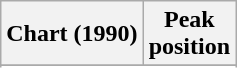<table class="wikitable sortable plainrowheaders" style="text-align:center">
<tr>
<th scope="col">Chart (1990)</th>
<th scope="col">Peak<br>position</th>
</tr>
<tr>
</tr>
<tr>
</tr>
</table>
